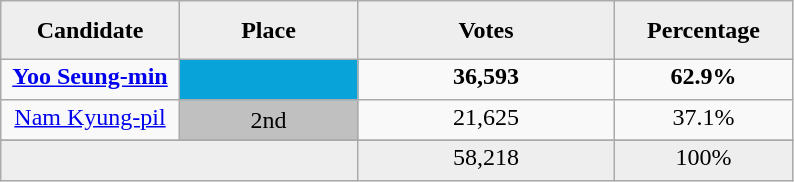<table class="wikitable"  style="float: margin:10px">
<tr style="background:#eee; text-align:center;">
<td style="padding:10px; width:98px;"><strong>Candidate</strong></td>
<td style="padding:10px; width:98px;"><strong>Place</strong></td>
<td style="padding:10px; width:150px;"><strong>Votes</strong></td>
<td style="padding:10px; width:98px;"><strong>Percentage</strong></td>
</tr>
<tr>
<td style="width:90px; padding:2px 0 6px; text-align:center;"><strong><a href='#'>Yoo Seung-min</a></strong></td>
<td style="background: #08A3D9; text-align:center"><strong></strong></td>
<td style="width:90px; padding:2px 0 6px; text-align:center;"><strong>36,593</strong></td>
<td style="width:90px; padding:2px 0 6px; text-align:center;"><strong>62.9%</strong></td>
</tr>
<tr>
<td style="width:90px; padding:2px 0 6px; text-align:center;"><a href='#'>Nam Kyung-pil</a></td>
<td style="background:silver; text-align:center">2nd</td>
<td style="width:90px; padding:2px 0 6px; text-align:center;">21,625</td>
<td style="width:90px; padding:2px 0 6px; text-align:center;">37.1%</td>
</tr>
<tr>
</tr>
<tr style="background:#eee;">
<td colspan=2></td>
<td style="width:90px; padding:2px 0 6px; text-align:center;">58,218</td>
<td style="width:90px; padding:2px 0 6px; text-align:center;">100%</td>
</tr>
</table>
